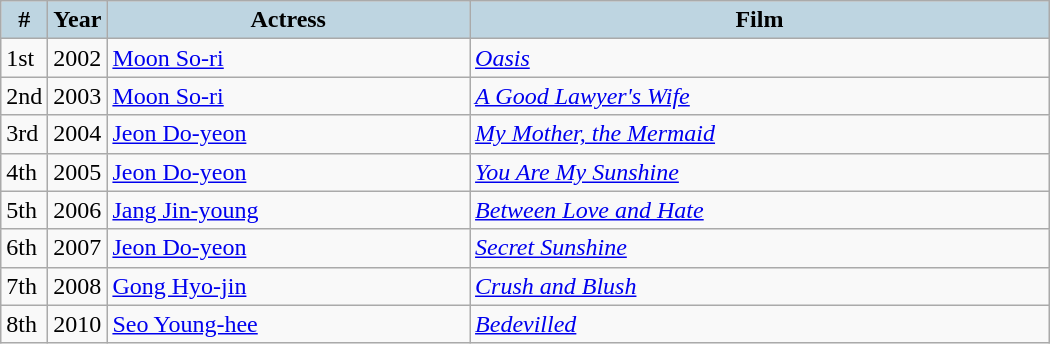<table class="wikitable" style="width:700px">
<tr>
<th style="background:#BED5E1; width:10px">#</th>
<th style="background:#BED5E1; width:10px">Year</th>
<th style="background:#BED5E1;">Actress</th>
<th style="background:#BED5E1;">Film</th>
</tr>
<tr>
<td>1st</td>
<td>2002</td>
<td><a href='#'>Moon So-ri</a></td>
<td><em><a href='#'>Oasis</a></em></td>
</tr>
<tr>
<td>2nd</td>
<td>2003</td>
<td><a href='#'>Moon So-ri</a></td>
<td><em><a href='#'>A Good Lawyer's Wife</a></em></td>
</tr>
<tr>
<td>3rd</td>
<td>2004</td>
<td><a href='#'>Jeon Do-yeon</a></td>
<td><em><a href='#'>My Mother, the Mermaid</a></em></td>
</tr>
<tr>
<td>4th</td>
<td>2005</td>
<td><a href='#'>Jeon Do-yeon</a></td>
<td><em><a href='#'>You Are My Sunshine</a></em></td>
</tr>
<tr>
<td>5th</td>
<td>2006</td>
<td><a href='#'>Jang Jin-young</a></td>
<td><em><a href='#'>Between Love and Hate</a></em></td>
</tr>
<tr>
<td>6th</td>
<td>2007</td>
<td><a href='#'>Jeon Do-yeon</a></td>
<td><em><a href='#'>Secret Sunshine</a></em></td>
</tr>
<tr>
<td>7th</td>
<td>2008</td>
<td><a href='#'>Gong Hyo-jin</a></td>
<td><em><a href='#'>Crush and Blush</a></em></td>
</tr>
<tr>
<td>8th</td>
<td>2010</td>
<td><a href='#'>Seo Young-hee</a></td>
<td><em><a href='#'>Bedevilled</a></em></td>
</tr>
</table>
